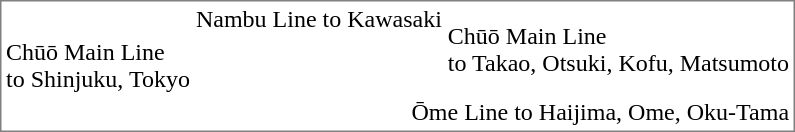<table style="border:1px solid grey;">
<tr>
<td></td>
<td align=left>Nambu Line to Kawasaki</td>
<td rowspan=2 valign=middle>Chūō Main Line<br>to Takao, Otsuki, Kofu, Matsumoto</td>
</tr>
<tr>
<td valign=middle>Chūō Main Line<br>to Shinjuku, Tokyo</td>
<td></td>
</tr>
<tr>
<td></td>
<td colspan=2 align=right>Ōme Line to Haijima, Ome, Oku-Tama</td>
</tr>
</table>
